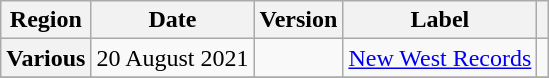<table class="wikitable plainrowheaders">
<tr>
<th scope="col">Region</th>
<th scope="col">Date</th>
<th scope="col">Version</th>
<th scope="col">Label</th>
<th scope="col"></th>
</tr>
<tr>
<th scope="row">Various</th>
<td>20 August 2021</td>
<td></td>
<td><a href='#'>New West Records</a></td>
<td align="center"></td>
</tr>
<tr>
</tr>
</table>
